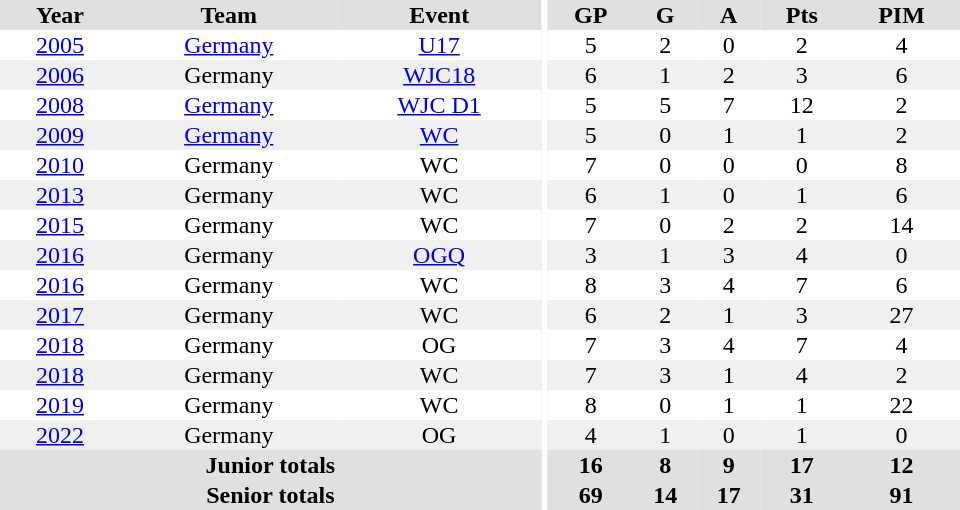<table border="0" cellpadding="1" cellspacing="0" ID="Table3" style="text-align:center; width:40em">
<tr ALIGN="center" bgcolor="#e0e0e0">
<th>Year</th>
<th>Team</th>
<th>Event</th>
<th rowspan="99" bgcolor="#ffffff"></th>
<th>GP</th>
<th>G</th>
<th>A</th>
<th>Pts</th>
<th>PIM</th>
</tr>
<tr>
<td><a href='#'>2005</a></td>
<td><a href='#'>Germany</a></td>
<td><a href='#'>U17</a></td>
<td>5</td>
<td>2</td>
<td>0</td>
<td>2</td>
<td>4</td>
</tr>
<tr bgcolor="#f0f0f0">
<td><a href='#'>2006</a></td>
<td>Germany</td>
<td><a href='#'>WJC18</a></td>
<td>6</td>
<td>1</td>
<td>2</td>
<td>3</td>
<td>6</td>
</tr>
<tr>
<td><a href='#'>2008</a></td>
<td><a href='#'>Germany</a></td>
<td><a href='#'>WJC D1</a></td>
<td>5</td>
<td>5</td>
<td>7</td>
<td>12</td>
<td>2</td>
</tr>
<tr bgcolor="#f0f0f0">
<td><a href='#'>2009</a></td>
<td><a href='#'>Germany</a></td>
<td><a href='#'>WC</a></td>
<td>5</td>
<td>0</td>
<td>1</td>
<td>1</td>
<td>2</td>
</tr>
<tr>
<td><a href='#'>2010</a></td>
<td>Germany</td>
<td>WC</td>
<td>7</td>
<td>0</td>
<td>0</td>
<td>0</td>
<td>8</td>
</tr>
<tr bgcolor="#f0f0f0">
<td><a href='#'>2013</a></td>
<td>Germany</td>
<td>WC</td>
<td>6</td>
<td>1</td>
<td>0</td>
<td>1</td>
<td>6</td>
</tr>
<tr>
<td><a href='#'>2015</a></td>
<td>Germany</td>
<td>WC</td>
<td>7</td>
<td>0</td>
<td>2</td>
<td>2</td>
<td>14</td>
</tr>
<tr bgcolor="#f0f0f0">
<td><a href='#'>2016</a></td>
<td>Germany</td>
<td><a href='#'>OGQ</a></td>
<td>3</td>
<td>1</td>
<td>3</td>
<td>4</td>
<td>0</td>
</tr>
<tr>
<td><a href='#'>2016</a></td>
<td>Germany</td>
<td>WC</td>
<td>8</td>
<td>3</td>
<td>4</td>
<td>7</td>
<td>6</td>
</tr>
<tr bgcolor="#f0f0f0">
<td><a href='#'>2017</a></td>
<td>Germany</td>
<td>WC</td>
<td>6</td>
<td>2</td>
<td>1</td>
<td>3</td>
<td>27</td>
</tr>
<tr>
<td><a href='#'>2018</a></td>
<td>Germany</td>
<td>OG</td>
<td>7</td>
<td>3</td>
<td>4</td>
<td>7</td>
<td>4</td>
</tr>
<tr bgcolor="#f0f0f0">
<td><a href='#'>2018</a></td>
<td>Germany</td>
<td>WC</td>
<td>7</td>
<td>3</td>
<td>1</td>
<td>4</td>
<td>2</td>
</tr>
<tr>
<td><a href='#'>2019</a></td>
<td>Germany</td>
<td>WC</td>
<td>8</td>
<td>0</td>
<td>1</td>
<td>1</td>
<td>22</td>
</tr>
<tr bgcolor="#f0f0f0">
<td><a href='#'>2022</a></td>
<td>Germany</td>
<td>OG</td>
<td>4</td>
<td>1</td>
<td>0</td>
<td>1</td>
<td>0</td>
</tr>
<tr bgcolor="#e0e0e0">
<th colspan="3">Junior totals</th>
<th>16</th>
<th>8</th>
<th>9</th>
<th>17</th>
<th>12</th>
</tr>
<tr bgcolor="#e0e0e0">
<th colspan="3">Senior totals</th>
<th>69</th>
<th>14</th>
<th>17</th>
<th>31</th>
<th>91</th>
</tr>
</table>
